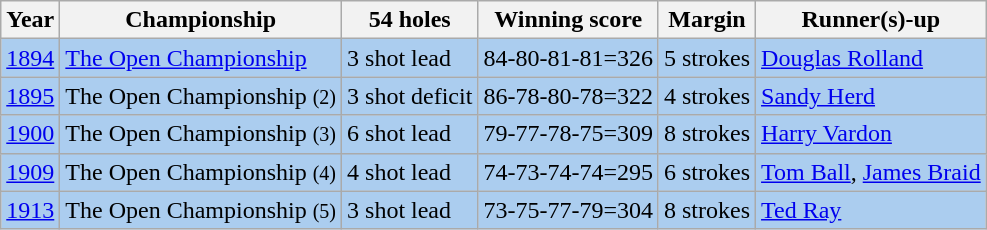<table class="sortable wikitable">
<tr>
<th>Year</th>
<th>Championship</th>
<th>54 holes</th>
<th>Winning score</th>
<th>Margin</th>
<th>Runner(s)-up</th>
</tr>
<tr style="background:#ABCDEF;">
<td align=center><a href='#'>1894</a></td>
<td><a href='#'>The Open Championship</a></td>
<td>3 shot lead</td>
<td>84-80-81-81=326</td>
<td>5 strokes</td>
<td> <a href='#'>Douglas Rolland</a></td>
</tr>
<tr style="background:#ABCDEF;">
<td align=center><a href='#'>1895</a></td>
<td>The Open Championship <small> (2)</small></td>
<td>3 shot deficit</td>
<td>86-78-80-78=322</td>
<td>4 strokes</td>
<td> <a href='#'>Sandy Herd</a></td>
</tr>
<tr style="background:#ABCDEF;">
<td align=center><a href='#'>1900</a></td>
<td>The Open Championship <small> (3)</small></td>
<td>6 shot lead</td>
<td>79-77-78-75=309</td>
<td>8 strokes</td>
<td> <a href='#'>Harry Vardon</a></td>
</tr>
<tr style="background:#ABCDEF;">
<td align=center><a href='#'>1909</a></td>
<td>The Open Championship <small> (4)</small></td>
<td>4 shot lead</td>
<td>74-73-74-74=295</td>
<td>6 strokes</td>
<td> <a href='#'>Tom Ball</a>,  <a href='#'>James Braid</a></td>
</tr>
<tr style="background:#ABCDEF;">
<td align=center><a href='#'>1913</a></td>
<td>The Open Championship <small> (5)</small></td>
<td>3 shot lead</td>
<td>73-75-77-79=304</td>
<td>8 strokes</td>
<td> <a href='#'>Ted Ray</a></td>
</tr>
</table>
